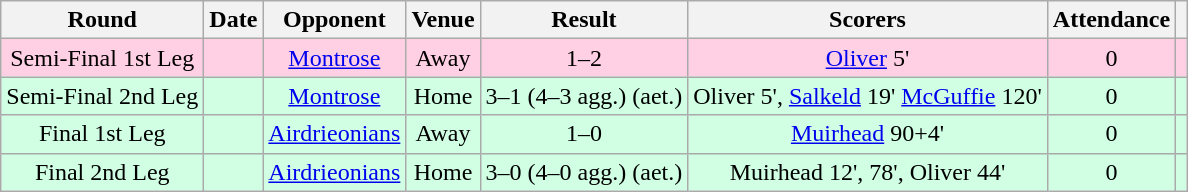<table class="wikitable sortable" style="text-align:center;">
<tr>
<th>Round</th>
<th>Date</th>
<th>Opponent</th>
<th>Venue</th>
<th>Result</th>
<th class=unsortable>Scorers</th>
<th>Attendance</th>
<th></th>
</tr>
<tr style="background-color: #ffd0e3;">
<td>Semi-Final 1st Leg</td>
<td></td>
<td><a href='#'>Montrose</a></td>
<td>Away</td>
<td>1–2</td>
<td><a href='#'>Oliver</a> 5'</td>
<td>0</td>
<td></td>
</tr>
<tr style="background-color: #d0ffe3;">
<td>Semi-Final 2nd Leg</td>
<td></td>
<td><a href='#'>Montrose</a></td>
<td>Home</td>
<td>3–1 (4–3 agg.) (aet.)</td>
<td>Oliver 5', <a href='#'>Salkeld</a> 19' <a href='#'>McGuffie</a> 120'</td>
<td>0</td>
<td></td>
</tr>
<tr style="background-color: #d0ffe3;">
<td>Final 1st Leg</td>
<td></td>
<td><a href='#'>Airdrieonians</a></td>
<td>Away</td>
<td>1–0</td>
<td><a href='#'>Muirhead</a> 90+4'</td>
<td>0</td>
<td></td>
</tr>
<tr style="background-color: #d0ffe3;">
<td>Final 2nd Leg</td>
<td></td>
<td><a href='#'>Airdrieonians</a></td>
<td>Home</td>
<td>3–0 (4–0 agg.) (aet.)</td>
<td>Muirhead 12', 78', Oliver 44'</td>
<td>0</td>
<td></td>
</tr>
</table>
